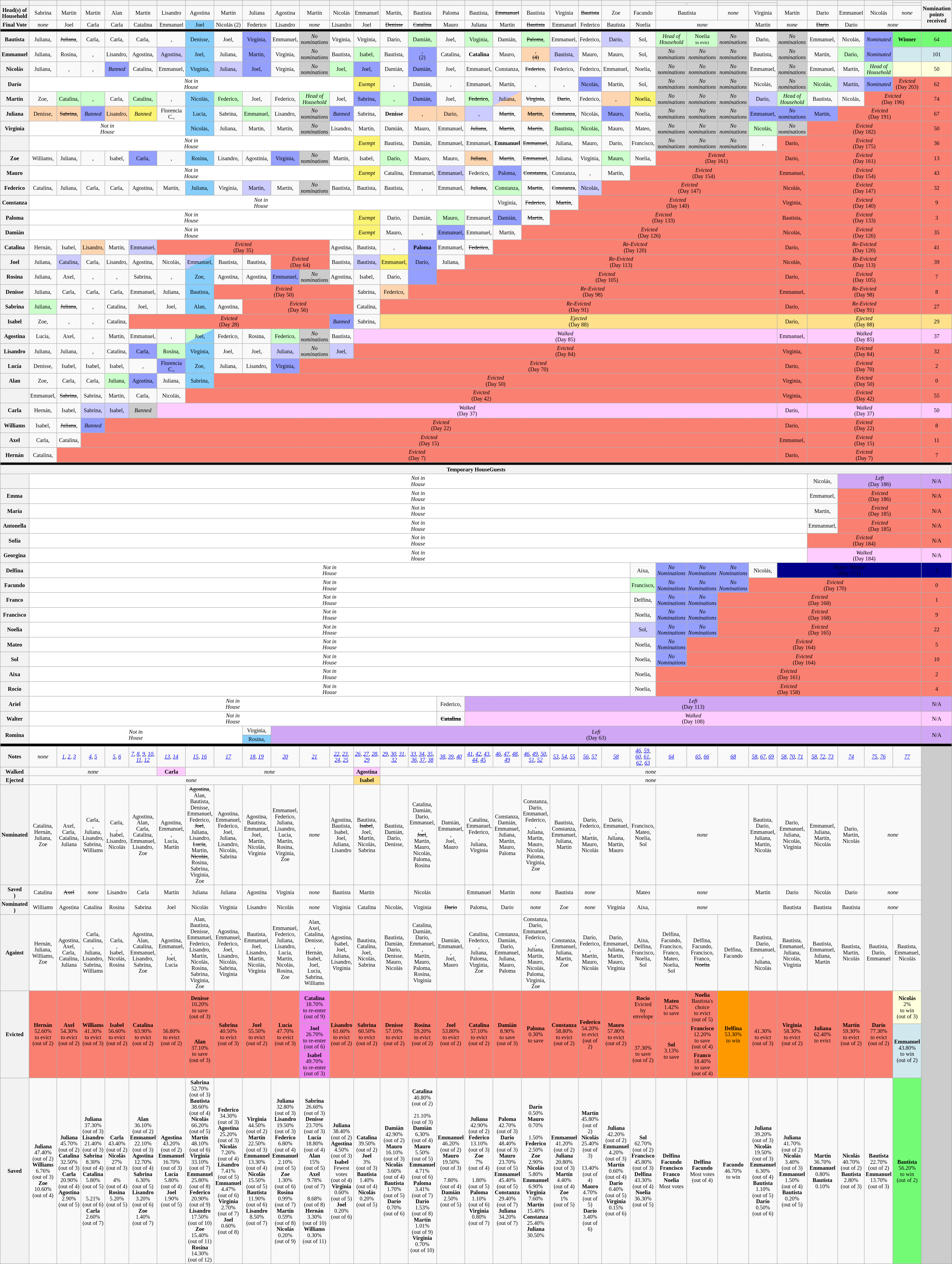<table class="wikitable" style="text-align:center; line-height:15px; font-size:85%">
<tr>
<th rowspan="2" style="width:7%"></th>
<th rowspan="2" style="width:7%"></th>
<th rowspan="2" style="width:7%"></th>
<th rowspan="2" style="width:7%"></th>
<th rowspan="2" style="width:7%"></th>
<th rowspan="2" style="width:7%"></th>
<th rowspan="2" style="width:7%"></th>
<th rowspan="2" style="width:7%"></th>
<th rowspan="2" style="width:7%"></th>
<th rowspan="2" style="width:7%"></th>
<th rowspan="2" style="width:7%"></th>
<th rowspan="2" style="width:7%"></th>
<th rowspan="2" style="width:7%"></th>
<th rowspan="2" style="width:7%"></th>
<th rowspan="2" style="width:7%"></th>
<th rowspan="2" style="width:7%"></th>
<th rowspan="2" style="width:7%"></th>
<th rowspan="2" style="width:7%"></th>
<th rowspan="2" style="width:7%"></th>
<th rowspan="2" style="width:7%"></th>
<th rowspan="2" style="width:7%"></th>
<th rowspan="2" style="width:7%"></th>
<th rowspan="2" style="width:7%"></th>
<th rowspan="2" style="width:7%"></th>
<th colspan="2" style="width:7%"></th>
<th colspan="2" style="width:7%"></th>
<th rowspan="2" style="width:7%"></th>
<th rowspan="2" style="width:7%"></th>
<th rowspan="2" style="width:7%"></th>
<th rowspan="2" style="width:7%"></th>
<th></th>
<th rowspan="4" style="width:7%">Nomination points received</th>
</tr>
<tr>
<th></th>
<th></th>
<th></th>
<th></th>
<th></th>
</tr>
<tr>
<th>Head(s) of Household</th>
<td>Sabrina</td>
<td>Martín</td>
<td>Martín</td>
<td>Alan</td>
<td>Martín</td>
<td>Lisandro</td>
<td>Agostina</td>
<td>Martín</td>
<td>Juliana</td>
<td>Agostina</td>
<td>Martín</td>
<td>Nicolás</td>
<td>Emmanuel</td>
<td>Martín,<br></td>
<td>Bautista</td>
<td>Paloma</td>
<td>Bautista,<br></td>
<td><s>Emmanuel</s><br></td>
<td>Bautista</td>
<td>Virginia</td>
<td><s>Bautista</s><br></td>
<td>Zoe</td>
<td>Facundo</td>
<td colspan="2">Bautista</td>
<td><em>none</em></td>
<td>Virginia</td>
<td>Martín</td>
<td>Darío</td>
<td>Emmanuel</td>
<td>Nicolás</td>
<td><em>none</em></td>
</tr>
<tr>
<th>Final Vote</th>
<td><em>none</em></td>
<td>Joel</td>
<td>Carla</td>
<td>Carla</td>
<td>Catalina</td>
<td>Emmanuel</td>
<td bgcolor="#87CEFA">Joel</td>
<td>Nicolás (2)</td>
<td>Federico</td>
<td>Lisandro</td>
<td><em>none</em></td>
<td>Lisandro</td>
<td>Joel</td>
<td><s>Denisse</s></td>
<td><s>Catalina</s></td>
<td>Mauro</td>
<td>Juliana</td>
<td>Martín</td>
<td><s>Bautista</s></td>
<td>Emmanuel</td>
<td>Federico</td>
<td>Bautista</td>
<td>Noelia</td>
<td colspan="3"><em>none</em></td>
<td>Martín</td>
<td><em>none</em></td>
<td><s>Darío</s></td>
<td>Darío</td>
<td colspan="2"><em>none</em></td>
</tr>
<tr>
<th colspan="34" style="background:#000"></th>
</tr>
<tr>
<th>Bautista</th>
<td>Juliana,<br></td>
<td><s>Juliana</s>,<br></td>
<td>Carla,<br></td>
<td>Carla,<br></td>
<td>Carla,<br></td>
<td>,<br></td>
<td bgcolor="#87CEFA">Denisse,<br></td>
<td>Joel,<br></td>
<td style="background:#959FFD">Virginia,<br></td>
<td>Emmanuel,<br></td>
<td style="background:#CCC"><em>No<br>nominations</em></td>
<td>Virginia,<br></td>
<td>Virginia,<br></td>
<td>Darío,<br></td>
<td style="background:#CCFFCC">Damián,<br></td>
<td>Joel,<br></td>
<td style="background:#CCFFCC">Virginia,<br><s></s></td>
<td>Damián,<br></td>
<td style="background:#CCFFCC"><s>Paloma</s>,<br><s></s></td>
<td>Emmanuel,<br></td>
<td>Federico,<br></td>
<td style="background:#ccf ">Darío,<br></td>
<td>Sol,<br></td>
<td style="background:#CCFFCC"><em>Head of Household</em></td>
<td style="background:#CCFFCC">Noelia<br><small>to evict</small></td>
<td style="background:#CCC"><em>No<br>nominations</em></td>
<td>Dario,<br></td>
<td style="background:#CCC"><em>No<br>nominations</em></td>
<td>Emmanuel,<br></td>
<td>Nicolás,<br></td>
<td style="background:#959FFD"><em>Nominated</em></td>
<td style="background:#73FB76"><strong>Winner</strong><br></td>
<td style="background:#73FB76">64</td>
</tr>
<tr>
<th>Emmanuel</th>
<td>Juliana,<br></td>
<td>Rosina,<br></td>
<td>,<br></td>
<td>Lisandro,<br></td>
<td>Agostina,<br></td>
<td style="background:#ccf;">Agostina,<br></td>
<td bgcolor="#87CEFA">Joel,<br></td>
<td>Juliana,<br></td>
<td style="background:#959FFD;">Martín,<br></td>
<td>Virginia,<br></td>
<td style="background:#CCC"><em>No<br>nominations</em></td>
<td>Bautista,<br></td>
<td bgcolor="#CCFFCC">Isabel,<br></td>
<td>Bautista,<br></td>
<td style="background:#959FFD;">,<br> (2)</td>
<td>Catalina,<br></td>
<td><strong>Catalina</strong></td>
<td>Mauro,<br></td>
<td style="background:#FDD5B1;"><s></s>,<br><s> (4)</s></td>
<td style="background:#ccf;">Bautista,<br><s></s></td>
<td>Mauro,<br></td>
<td>Mauro,<br></td>
<td>Sol,<br></td>
<td style="background:#CCC"><em>No<br>nominations</em></td>
<td style="background:#CCC"><em>No<br>nominations</em></td>
<td style="background:#CCC"><em>No<br>nominations</em></td>
<td>Bautista,<br></td>
<td style="background:#CCC"><em>No<br>nominations</em></td>
<td>Martín,<br></td>
<td style="background:#CCFFCC;">Darío,<br></td>
<td style="background:#959FFD"><em>Nominated</em></td>
<td style="background:#D1E8EF"><br></td>
<td style="background:#D1E8EF">101</td>
</tr>
<tr>
<th>Nicolás</th>
<td>Juliana,<br></td>
<td>,<br></td>
<td>,<br></td>
<td style="background:#959FFD"><em>Banned</em></td>
<td>Catalina,<br></td>
<td>Emmanuel,<br></td>
<td bgcolor="#87CEFA">Virginia,<br></td>
<td style="background:#ccf;">Juliana,<br></td>
<td style="background:#959FFD">Joel,<br></td>
<td>Virginia,<br></td>
<td style="background:#CCC"><em>No<br>nominations</em></td>
<td style="background:#CCFFCC;">Joel,<br></td>
<td style="background:#959FFD;">Joel,<br></td>
<td>Damián,<br></td>
<td style="background:#959FFD;">Damián,<br></td>
<td>Joel,<br></td>
<td>Emmanuel,<br></td>
<td>Constanza,<br></td>
<td><s>Federico</s>,<br><s></s></td>
<td>Federico,<br></td>
<td>Federico,<br></td>
<td>Emmanuel,<br></td>
<td>Noelia,<br></td>
<td style="background:#CCC"><em>No<br>nominations</em></td>
<td style="background:#CCC"><em>No<br>nominations</em></td>
<td style="background:#CCC"><em>No<br>nominations</em></td>
<td>Emmanuel,<br></td>
<td style="background:#CCC"><em>No<br>nominations</em></td>
<td>Emmanuel,<br></td>
<td>Martín,<br></td>
<td style="background:#CCFFCC;"><em>Head of Household</em></td>
<td style="background:#FFFFDD"><br></td>
<td style="background:#FFFFDD">50</td>
</tr>
<tr>
<th>Darío</th>
<td colspan="12" style="background:white;"><em>Not in<br>House</em></td>
<td style="background:#FBF373"><em>Exempt</em></td>
<td>,<br></td>
<td>Damián,<br></td>
<td>,<br></td>
<td>Emmanuel,<br></td>
<td>Martín,<br></td>
<td><s></s>,<br><s></s></td>
<td>,<br></td>
<td style="background:#959FFD;">Nicolás,<br></td>
<td>Martín,<br></td>
<td>Sol,<br></td>
<td style="background:#CCC"><em>No<br>nominations</em></td>
<td style="background:#CCC"><em>No<br>nominations</em></td>
<td style="background:#CCC"><em>No<br>nominations</em></td>
<td>Nicolás,<br></td>
<td style="background:#CCC"><em>No<br>nominations</em></td>
<td style="background:#CCFFCC;">Nicolás,<br></td>
<td style="background:#ccf;">Martín,<br></td>
<td style="background:#959FFD"><em>Nominated</em></td>
<td style="background:salmon;"><em>Evicted</em><br>(Day 203)</td>
<td style="background:salmon; ">62</td>
</tr>
<tr>
<th>Martín</th>
<td>Zoe,<br></td>
<td style="background:#CCFFCC;">Catalina,<br></td>
<td style="background:#CCFFCC;">,<br></td>
<td>Carla,<br></td>
<td style="background:#CCFFCC;">Catalina,<br></td>
<td>,<br></td>
<td bgcolor="#87CEFA">Nicolás,<br></td>
<td style="background:#CCFFCC;">Federico,<br></td>
<td>Joel,<br></td>
<td>Federico,<br></td>
<td style="background:#CCFFCC;"><em>Head of Household</em></td>
<td>Joel,<br></td>
<td style="background:#959FFD;">Sabrina,<br></td>
<td style="background:#CCFFCC;">,<br></td>
<td style="background:#959FFD;">Damián,<br></td>
<td>Joel,<br></td>
<td style="background:#CCFFCC"><s>Federico</s>,<br><s></s></td>
<td style="background-image: linear-gradient(to right bottom, #ccf 50%, #FDD5B1 50%);">Juliana,<br></td>
<td><s>Virginia</s>,<br><s></s></td>
<td><s>Darío</s>,<br><s></s></td>
<td>Federico,<br></td>
<td style="background:#FDD5B1;">,<br></td>
<td style="background:#FBF373">Noelia,<br></td>
<td style="background:#CCC"><em>No<br>nominations</em></td>
<td style="background:#CCC"><em>No<br>nominations</em></td>
<td style="background:#CCC"><em>No<br>nominations</em></td>
<td style="background:#ccf;">Darío,<br></td>
<td style="background:#CCFFCC;"><em>Head of Household</em></td>
<td>Bautista,<br></td>
<td>Nicolás,<br></td>
<td colspan="2" style="background:salmon;"><em>Evicted</em><br>(Day 196)</td>
<td style="background:salmon; ">74</td>
</tr>
<tr>
<th>Juliana</th>
<td style="background:#FDD5B1">Denisse,<br></td>
<td style="background:#FDD5B1"><s>Sabrina</s>,<br></td>
<td style="background:#959FFD"><em>Banned</em></td>
<td style="background:#FDD5B1">Lisandro,<br></td>
<td style="background:#FBF373"><em>Banned</em></td>
<td>Florencia C.,<br></td>
<td bgcolor="#87CEFA">Lucía,<br></td>
<td>Sabrina,<br></td>
<td style="background:#CCFFCC;">Emmanuel,<br></td>
<td>Lisandro,<br></td>
<td style="background:#CCC"><em>No<br>nominations</em></td>
<td style="background:#959FFD"><em>Banned</em></td>
<td>Sabrina,<br></td>
<td><strong>Denisse</strong></td>
<td style="background:#FDD5B1;">,<br><s></s></td>
<td style="background:#FDD5B1;">Darío,<br></td>
<td style="background:#ccf;">,<br></td>
<td><s>Martín</s>,<br></td>
<td style="background:#FDD5B1;"><s>Martín</s>,<br><s></s></td>
<td><s>Constanza</s>,<br></td>
<td>Nicolás,<br></td>
<td style="background:#959FFD;">Mauro,<br></td>
<td>Noelia,<br></td>
<td style="background:#CCC"><em>No<br>nominations</em></td>
<td style="background:#CCC"><em>No<br>nominations</em></td>
<td style="background:#CCC"><em>No<br>nominations</em></td>
<td style="background:#959FFD;">Emmanuel,<br></td>
<td style="background:#959FFD;"><em>No<br>nominations</em></td>
<td style="background:#959FFD;">Martín,<br></td>
<td colspan="3" style="background:salmon;"><em>Evicted</em><br>(Day 191)</td>
<td style="background:salmon; ">67</td>
</tr>
<tr>
<th>Virginia</th>
<td colspan="6" style="background:white;"><em>Not in<br>House</em></td>
<td bgcolor="#87CEFA">Nicolás,<br></td>
<td>Juliana,<br></td>
<td>Martín,<br></td>
<td>Martín,<br></td>
<td style="background:#CCC"><em>No<br>nominations</em></td>
<td>Lisandro,<br></td>
<td>Martín,<br></td>
<td>Damián,<br></td>
<td>Mauro,<br></td>
<td>Emmanuel,<br></td>
<td><s>Juliana</s>,<br></td>
<td><s>Martín</s>,<br></td>
<td><s>Martín</s>,<br><s></s></td>
<td style="background:#CCFFCC;">Bautista,<br></td>
<td style="background:#CCFFCC;">Nicolás,<br></td>
<td>Mauro,<br></td>
<td>Mateo,<br></td>
<td style="background:#CCC"><em>No<br>nominations</em></td>
<td style="background:#CCC"><em>No<br>nominations</em></td>
<td style="background:#CCC"><em>No<br>nominations</em></td>
<td style="background:#CCFFCC;">Nicolás,<br></td>
<td style="background:#CCC"><em>No<br>nominations</em></td>
<td colspan="4" style="background:salmon;"><em>Evicted</em><br>(Day 182)</td>
<td style="background:salmon; ">50</td>
</tr>
<tr>
<th></th>
<td colspan="12" style="background:white;"><em>Not in<br>House</em></td>
<td style="background:#FBF373"><em>Exempt</em></td>
<td>Bautista,<br></td>
<td>Damián,<br></td>
<td>Emmanuel,<br></td>
<td>Emmanuel,<br><s></s></td>
<td><strong>Emmanuel</strong></td>
<td><s>Emmanuel</s>,<br><s></s></td>
<td>Juliana,<br><s></s></td>
<td>Mauro,<br></td>
<td>Darío,<br></td>
<td>Francisco,<br></td>
<td style="background:#CCC"><em>No<br>nominations</em></td>
<td style="background:#CCC"><em>No<br>nominations</em></td>
<td style="background:#CCC"><em>No<br>nominations</em></td>
<td>,<br></td>
<td style="background:salmon;">Darío,<br></td>
<td colspan="4" style="background:salmon;"><em>Evicted</em><br>(Day 175)</td>
<td style="background:salmon; ">36</td>
</tr>
<tr>
<th>Zoe</th>
<td>Williams,<br></td>
<td>Juliana,<br></td>
<td>,<br></td>
<td>Isabel,<br></td>
<td style="background:#959FFD">Carla,<br></td>
<td>,<br></td>
<td bgcolor="#87CEFA">Rosina,<br></td>
<td>Lisandro,<br></td>
<td>Agostinia,<br></td>
<td style="background:#959FFD">Virginia,<br></td>
<td style="background:#CCC"><em>No<br>nominations</em></td>
<td>Martín,<br></td>
<td>Isabel,<br></td>
<td style="background:#CCFFCC;">Darío,<br></td>
<td>Mauro,<br></td>
<td>Mauro,<br></td>
<td style="background:#FDD5B1;"><s>Juliana</s>,<br><s></s></td>
<td><s>Martín</s>,<br></td>
<td><s>Emmanuel</s>,<br><s></s></td>
<td>Juliana,<br></td>
<td>Virginia,<br></td>
<td style="background:#CCFFCC">Mauro,<br></td>
<td>Noelia,<br></td>
<td colspan="4" style="background:salmon;"><em>Evicted</em><br>(Day 161)</td>
<td style="background:salmon;">Darío,<br></td>
<td colspan="4" style="background:salmon;"><em>Evicted</em><br>(Day 161)</td>
<td style="background:salmon; ">13</td>
</tr>
<tr>
<th>Mauro</th>
<td colspan="12" style="background:white;"><em>Not in<br>House</em></td>
<td style="background:#FBF373"><em>Exempt</em></td>
<td>Catalina,<br></td>
<td>Emmanuel,<br></td>
<td style="background:#ccf ">Emmanuel,<br></td>
<td>Federico,<br></td>
<td style="background:#959FFD;">Paloma,<br></td>
<td><s>Constanza</s>,<br><s></s></td>
<td>Constanza,<br></td>
<td>,<br></td>
<td>Martín,<br></td>
<td colspan="5" style="background:salmon;"><em>Evicted</em><br>(Day 154)</td>
<td style="background:salmon;">Emmanuel,<br><s></s></td>
<td colspan="4" style="background:salmon;"><em>Evicted</em><br>(Day 154)</td>
<td style="background:salmon; ">43</td>
</tr>
<tr>
<th>Federico</th>
<td>Catalina,<br></td>
<td>Juliana,<br></td>
<td>Carla,<br></td>
<td>Carla,<br></td>
<td>Agostina,<br></td>
<td>Martín,<br></td>
<td bgcolor="#87CEFA">Juliana,<br></td>
<td>Virginia,<br></td>
<td style="background:#ccf;">Martín,<br></td>
<td>Martín,<br></td>
<td style="background:#CCC"><em>No<br>nominations</em></td>
<td>Bautista,<br></td>
<td>Bautista,<br></td>
<td>Bautista,<br></td>
<td>,<br></td>
<td>Emmanuel,<br></td>
<td><s>Juliana</s>,<br></td>
<td style="background:#CCFFCC">Constanza,<br></td>
<td><s>Martín</s>,<br><s></s></td>
<td><s>Constanza</s>,<br></td>
<td style="background:#ccf;">Nicolás,<br></td>
<td colspan="6" style="background:salmon;"><em>Evicted</em><br>(Day 147)</td>
<td style="background:salmon;">Nicolás,<br></td>
<td colspan="4" style="background:salmon;"><em>Evicted</em><br>(Day 147)</td>
<td style="background:salmon; ">32</td>
</tr>
<tr>
<th>Constanza</th>
<td colspan="17" style="background:white;"><em>Not in<br>House</em></td>
<td>Virginia,<br></td>
<td><s>Federico</s>,<br><s></s></td>
<td><s>Martín</s>,<br><s></s></td>
<td colspan="7" style="background:salmon;"><em>Evicted</em><br>(Day 140)</td>
<td style="background:salmon;">Virginia,<br></td>
<td colspan="4" style="background:salmon;"><em>Evicted</em><br>(Day 140)</td>
<td style="background:salmon;">9</td>
</tr>
<tr>
<th>Paloma</th>
<td colspan="12" style="background:white;"><em>Not in<br>House</em></td>
<td style="background:#FBF373"><em>Exempt</em></td>
<td>Darío,<br></td>
<td>Damián,<br></td>
<td style="background:#CCFFCC ">Mauro,<br></td>
<td>Emmanuel,<br><s></s></td>
<td style="background:#959FFD;">Damián,<br></td>
<td><s>Martín</s>,<br><s></s></td>
<td colspan="8" style="background:salmon;"><em>Evicted</em><br>(Day 133)</td>
<td style="background:salmon;">Bautista,<br></td>
<td colspan="4" style="background:salmon;"><em>Evicted</em><br>(Day 133)</td>
<td style="background:salmon;">3</td>
</tr>
<tr>
<th>Damián</th>
<td colspan="12" style="background:white;"><em>Not in<br>House</em></td>
<td style="background:#FBF373"><em>Exempt</em></td>
<td>Mauro,<br></td>
<td>,<br></td>
<td style="background:#959FFD">Emmanuel,<br></td>
<td>Emmanuel,<br><s></s></td>
<td>Martín,<br></td>
<td colspan="9" style="background:salmon;"><em>Evicted</em><br>(Day 126)</td>
<td style="background:salmon;">Nicolás,<br></td>
<td colspan="4" style="background:salmon;"><em>Evicted</em><br>(Day 126)</td>
<td style="background:salmon;">35</td>
</tr>
<tr>
<th>Catalina</th>
<td>Hernán,<br></td>
<td>Isabel,<br></td>
<td style="background:#FDD5B1">Lisandro,<br></td>
<td>Martín,<br></td>
<td style="background:#ccf;">Emmanuel,<br></td>
<td colspan="6" style="background:salmon;"><em>Evicted</em><br>(Day 35)</td>
<td>Agostina,<br></td>
<td>Bautista,<br></td>
<td>,<br></td>
<td style="background:#959FFD;"><strong>Paloma</strong></td>
<td>Emmanuel,<br></td>
<td><s>Federico</s>,<br><s></s></td>
<td colspan="10" style="background:salmon;"><em>Re-Evicted</em><br>(Day 120)</td>
<td style="background:salmon;">Darío,<br></td>
<td colspan="4" style="background:salmon;"><em>Re-Evicted</em><br>(Day 120)</td>
<td style="background:salmon;">41</td>
</tr>
<tr>
<th>Joel</th>
<td>Juliana,<br></td>
<td style="background:#ccf;">Catalina,<br></td>
<td>Carla,<br></td>
<td>Lisandro,<br></td>
<td>Agostina,<br></td>
<td>Nicolás,<br></td>
<td style="background-image: linear-gradient(to right bottom, #ccf 50%, #87CEFA 50%);">Emmanuel,<br></td>
<td>Bautista,<br></td>
<td>Bautista,<br></td>
<td colspan="2" style="background:salmon;"><em>Evicted</em><br>(Day 64)</td>
<td>Bautista,<br></td>
<td style="background:#ccf;">Bautista,<br></td>
<td style="background:#FBF373;">Emmanuel,<br></td>
<td style="background:#959FFD;">Darío,<br></td>
<td>Juliana,<br></td>
<td colspan="11" style="background:salmon; "><em>Re-Evicted</em><br>(Day 113)</td>
<td style="background:salmon;">Nicolás,<br></td>
<td colspan="4" style="background:salmon; "><em>Re-Evicted</em><br>(Day 113)</td>
<td style="background:salmon;">39</td>
</tr>
<tr>
<th>Rosina</th>
<td>Juliana,<br></td>
<td>Axel,<br></td>
<td>,<br></td>
<td>,<br></td>
<td>Sabrina,<br></td>
<td>,<br></td>
<td bgcolor="#87CEFA">Zoe,<br></td>
<td>Agostina,<br></td>
<td>Agostina,<br></td>
<td style="background:#959FFD">Emmanuel,<br></td>
<td style="background:#CCC"><em>No<br>nominations</em></td>
<td>Agostina,<br></td>
<td>Isabel,<br></td>
<td>Darío,<br></td>
<td style="background:#959FFD"></td>
<td colspan="12" style="background:salmon; "><em>Evicted</em><br>(Day 105)</td>
<td style="background:salmon;">Darío,<br></td>
<td colspan="4" style="background:salmon; "><em>Evicted</em><br>(Day 105)</td>
<td style="background:salmon;">7</td>
</tr>
<tr>
<th>Denisse</th>
<td>Juliana,<br></td>
<td>Carla,<br></td>
<td>Carla,<br></td>
<td>Carla,<br></td>
<td>Emmanuel,<br></td>
<td>Juliana,<br></td>
<td bgcolor="#87CEFA">Bautista,<br></td>
<td colspan="5" style="background:salmon;"><em>Evicted</em><br>(Day 50)</td>
<td>Sabrina,<br></td>
<td style="background:#FDD5B1;">Federico,<br></td>
<td colspan="13" style="background:salmon;"><em>Re-Evicted</em><br>(Day 98)</td>
<td style="background:salmon;">Emmanuel,<br></td>
<td colspan="4" style="background:salmon;"><em>Re-Evicted</em><br>(Day 98)</td>
<td style="background:salmon;">8</td>
</tr>
<tr>
<th>Sabrina</th>
<td style="background:#CCFFCC;">Juliana,<br></td>
<td><s>Juliana</s>,<br></td>
<td>,<br></td>
<td>Catalina,<br></td>
<td>Joel,<br></td>
<td>Joel,<br></td>
<td bgcolor="#87CEFA">Alan,<br></td>
<td>Agostina,<br></td>
<td colspan="4" style="background:salmon;"><em>Evicted</em><br>(Day 56)</td>
<td>Catalina,<br></td>
<td colspan="14" style="background:salmon;"><em>Re-Evicted</em><br>(Day 91)</td>
<td style="background:salmon;">Darío,<br></td>
<td colspan="4" style="background:salmon;"><em>Re-Evicted</em><br>(Day 91)</td>
<td style="background:salmon;">27</td>
</tr>
<tr>
<th>Isabel</th>
<td>Zoe,<br></td>
<td>,<br></td>
<td>,<br></td>
<td>Catalina,<br></td>
<td colspan="7" style="background:salmon;"><em>Evicted</em><br>(Day 28)</td>
<td style="background:#959FFD"><em>Banned</em></td>
<td>Sabrina,<br></td>
<td colspan="14" style="background:#ffe08b; "><em>Ejected</em><br>(Day 88)</td>
<td style="background:#ffe08b; ">Darío,<br></td>
<td colspan="4" style="background:#ffe08b; "><em>Ejected</em><br>(Day 88)</td>
<td style="background:#ffe08b;">29</td>
</tr>
<tr>
<th>Agostina</th>
<td>Lucía,<br></td>
<td>Axel,<br></td>
<td>,<br></td>
<td>Martín,<br></td>
<td>Emmanuel,<br></td>
<td>,<br></td>
<td style="background-image: linear-gradient(to right bottom, #CCFFCC 50%, #87CEFA 50%);">Joel,<br></td>
<td>Federico,<br></td>
<td>Rosina,<br></td>
<td style="background:#CCFFCC;">Federico,<br></td>
<td style="background:#CCC"><em>No<br>nominations</em></td>
<td>Bautista,<br></td>
<td colspan="15" style="background:#fcf; "><em>Walked</em><br>(Day 85)</td>
<td style="background:#fcf; ">Emmanuel,<br></td>
<td colspan="4" style="background:#fcf; "><em>Walked</em><br>(Day 85)</td>
<td style="background:#fcf;">37</td>
</tr>
<tr>
<th>Lisandro</th>
<td>Juliana,<br></td>
<td>Juliana,<br></td>
<td>,<br></td>
<td>Catalina,<br></td>
<td style="background:#959FFD">Carla,<br></td>
<td style="background:#CCFFCC; ">Rosina,<br></td>
<td bgcolor="#87CEFA">Virginia,<br></td>
<td>Joel,<br></td>
<td>Joel,<br></td>
<td style="background:#ccf;">Juliana,<br></td>
<td style="background:#CCC"><em>No<br>nominations</em></td>
<td style="background:#ccf;">Joel,<br></td>
<td colspan="15" style="background:salmon; "><em>Evicted</em><br>(Day 84)</td>
<td style="background:salmon; ">Virginia,<br></td>
<td colspan="4" style="background:salmon; "><em>Evicted</em><br>(Day 84)</td>
<td style="background:salmon;">32</td>
</tr>
<tr>
<th>Lucía</th>
<td>Denisse,<br></td>
<td>Isabel,<br></td>
<td>Isabel,<br></td>
<td>Isabel,<br></td>
<td>,<br></td>
<td style="background:#959FFD">Florencia C.,<br></td>
<td bgcolor="#87CEFA">Zoe,<br></td>
<td>Juliana,<br></td>
<td>Lisandro,<br></td>
<td style="background:#959FFD">Virginia,<br></td>
<td colspan="17" style="background:salmon; "><em>Evicted</em><br>(Day 70)</td>
<td style="background:salmon; ">Darío,<br></td>
<td colspan="4" style="background:salmon; "><em>Evicted</em><br>(Day 70)</td>
<td style="background:salmon;">2</td>
</tr>
<tr>
<th>Alan</th>
<td>Zoe,<br></td>
<td>Carla,<br></td>
<td>Carla,<br></td>
<td style="background:#CCFFCC; ">Juliana,<br></td>
<td style="background:#959FFD">Agostina,<br></td>
<td>Juliana,<br></td>
<td bgcolor="#87CEFA">Sabrina,<br></td>
<td colspan="20" style="background:salmon;"><em>Evicted</em><br>(Day 50)</td>
<td style="background:salmon; ">Virginia,<br></td>
<td colspan="4" style="background:salmon;"><em>Evicted</em><br>(Day 50)</td>
<td style="background:salmon;">0</td>
</tr>
<tr>
<th></th>
<td>Emmanuel,<br></td>
<td><s>Sabrina</s>,<br></td>
<td>Sabrina,<br></td>
<td>Martín,<br></td>
<td>Carla,<br></td>
<td>Nicolás,<br></td>
<td colspan="21" style="background:salmon;"><em>Evicted</em><br>(Day 42)</td>
<td style="background:salmon; ">Virginia,<br></td>
<td colspan="4" style="background:salmon;"><em>Evicted</em><br>(Day 42)</td>
<td style="background:salmon;">55</td>
</tr>
<tr>
<th>Carla</th>
<td>Hernán,<br></td>
<td>Isabel,<br></td>
<td style="background:#ccf;">Sabrina,<br></td>
<td style="background:#ccf;">Isabel,<br></td>
<td style="background:#cccccc"><em>Banned</em></td>
<td colspan="22" style="background:#fcf;"><em>Walked</em><br>(Day 37)</td>
<td style="background:#fcf;">Darío,<br><s></s></td>
<td colspan="4" style="background:#fcf;"><em>Walked</em><br>(Day 37)</td>
<td style="background:#fcf;">50</td>
</tr>
<tr>
<th>Williams</th>
<td>Isabel,<br></td>
<td><s>Juliana</s>,<br></td>
<td style="background:#959FFD"><em>Banned</em></td>
<td colspan="24" style="background:salmon;"><em>Evicted</em><br>(Day 22)</td>
<td style="background:salmon;">Darío,<br></td>
<td colspan="4" style="background:salmon;"><em>Evicted</em><br>(Day 22)</td>
<td style="background:salmon;">8</td>
</tr>
<tr>
<th>Axel</th>
<td>Carla,<br></td>
<td>Catalina,<br></td>
<td colspan="25" style="background:salmon;"><em>Evicted</em><br>(Day 15)</td>
<td style="background:salmon;">Emmanuel,<br></td>
<td colspan="4" style="background:salmon;"><em>Evicted</em><br>(Day 15)</td>
<td style="background:salmon;">11</td>
</tr>
<tr>
<th>Hernán</th>
<td>Catalina,<br></td>
<td colspan="26" style="background:salmon;"><em>Evicted</em><br>(Day 7)</td>
<td style="background:salmon;">Darío,<br></td>
<td colspan="4" style="background:salmon;"><em>Evicted</em><br>(Day 7)</td>
<td style="background:salmon;">7</td>
</tr>
<tr>
<th colspan="34" style="background:#000"></th>
</tr>
<tr>
<th colspan="34">Temporary HouseGuests</th>
</tr>
<tr>
<th></th>
<td colspan="28" style="background:white;"><em>Not in<br>House</em></td>
<td>Nicolás,<br></td>
<td colspan="3" style="background:#D0A7F4"><em>Left</em><br>(Day 186)</td>
<td style="background:#D0A7F4">N/A</td>
</tr>
<tr>
<th>Emma</th>
<td colspan="28" style="background:white;"><em>Not in<br>House</em></td>
<td>Emmanuel,<br></td>
<td colspan="3" style="background:salmon;"><em>Evicted</em><br>(Day 186)</td>
<td style="background:salmon;">N/A</td>
</tr>
<tr>
<th>María</th>
<td colspan="28" style="background:white;"><em>Not in<br>House</em></td>
<td>Martín,<br></td>
<td colspan="3" style="background:salmon;"><em>Evicted</em><br>(Day 185)</td>
<td style="background:salmon;">N/A</td>
</tr>
<tr>
<th>Antonella</th>
<td colspan="28" style="background:white;"><em>Not in<br>House</em></td>
<td>Emmannuel,<br></td>
<td colspan="3" style="background:salmon;"><em>Evicted</em><br>(Day 185)</td>
<td style="background:salmon;">N/A</td>
</tr>
<tr>
<th>Sofía</th>
<td colspan="28" style="background:white;"><em>Not in<br>House</em></td>
<td colspan="4" style="background:salmon;"><em>Evicted</em><br>(Day 184)</td>
<td style="background:salmon">N/A</td>
</tr>
<tr>
<th>Georgina</th>
<td colspan="28" style="background:white;"><em>Not in<br>House</em></td>
<td colspan="4" style="background:#fcf;"><em>Walked</em><br>(Day 184)</td>
<td style="background:#fcf;">N/A</td>
</tr>
<tr>
<th>Delfina</th>
<td colspan="22" style="background:white;"><em>Not in<br>House</em></td>
<td>Aixa,<br></td>
<td style="background:#959FFD"><em>No<br>Nominations</em></td>
<td style="background:#959FFD"><em>No<br>Nominations</em></td>
<td style="background:#959FFD"><em>No<br>Nominations</em></td>
<td>Nicolás,<br></td>
<td colspan="5" style="background:darkblue"><span><em>Visitor Winner</em><br>(Day 171)</span></td>
<td style="background:darkblue" color: white;><span>3</span></td>
</tr>
<tr>
<th>Facundo</th>
<td colspan="22" style="background:white;"><em>Not in<br>House</em></td>
<td style="background:#CCFFCC;">Francisco,<br></td>
<td style="background:#959FFD"><em>No<br>Nominations</em></td>
<td style="background:#959FFD"><em>No<br>Nominations</em></td>
<td style="background:#959FFD"><em>No<br>Nominations</em></td>
<td colspan="6" style="background:salmon;"><em>Evicted</em><br>(Day 170)</td>
<td style="background:salmon">0</td>
</tr>
<tr>
<th>Franco</th>
<td colspan="22" style="background:white;"><em>Not in<br>House</em></td>
<td>Delfina,<br></td>
<td style="background:#959FFD"><em>No<br>Nominations</em></td>
<td style="background:#959FFD"><em>No<br>Nominations</em></td>
<td colspan="7" style="background:salmon;"><em>Evicted</em><br>(Day 168)</td>
<td style="background:salmon">1</td>
</tr>
<tr>
<th>Francisco</th>
<td colspan="22" style="background:white;"><em>Not in<br>House</em></td>
<td>Noelia,<br></td>
<td style="background:#959FFD"><em>No<br>Nominations</em></td>
<td style="background:#959FFD"><em>No<br>Nominations</em></td>
<td colspan="7" style="background:salmon;"><em>Evicted</em><br>(Day 168)</td>
<td style="background:salmon">9</td>
</tr>
<tr>
<th>Noelia</th>
<td colspan="22" style="background:white;"><em>Not in<br>House</em></td>
<td style="background:#ccf ">Sol,<br></td>
<td style="background:#959FFD"><em>No<br>Nominations</em></td>
<td style="background:#959FFD"><em>No<br>Nominations</em></td>
<td colspan="7" style="background:salmon;"><em>Evicted</em><br>(Day 165)</td>
<td style="background:salmon">22</td>
</tr>
<tr>
<th>Mateo</th>
<td colspan="22" style="background:white;"><em>Not in<br>House</em></td>
<td>Noelia,<br></td>
<td style="background:#959FFD"><em>No<br>Nominations</em></td>
<td colspan="8" style="background:salmon;"><em>Evicted</em><br>(Day 164)</td>
<td style="background:salmon">5</td>
</tr>
<tr>
<th>Sol</th>
<td colspan="22" style="background:white;"><em>Not in<br>House</em></td>
<td>Noelia,<br></td>
<td style="background:#959FFD"><em>No<br>Nominations</em></td>
<td colspan="8" style="background:salmon;"><em>Evicted</em><br>(Day 164)</td>
<td style="background:salmon">10</td>
</tr>
<tr>
<th>Aixa</th>
<td colspan="22" style="background:white;"><em>Not in<br>House</em></td>
<td>Noelia,<br></td>
<td colspan="9" style="background:salmon;"><em>Evicted</em><br>(Day 161)</td>
<td style="background:salmon">2</td>
</tr>
<tr>
<th>Rocío</th>
<td colspan="22" style="background:white;"><em>Not in<br>House</em></td>
<td>Noelia,<br></td>
<td colspan="9" style="background:salmon;"><em>Evicted</em><br>(Day 158)</td>
<td style="background:salmon">4</td>
</tr>
<tr>
<th>Ariel</th>
<td colspan="15" style="background:white;"><em>Not in<br>House</em></td>
<td>Federico,<br></td>
<td colspan="16" style="background:#D0A7F4"><em>Left</em><br>(Day 113)</td>
<td style="background:#D0A7F4">N/A</td>
</tr>
<tr>
<th>Walter</th>
<td colspan="15" style="background:white;"><em>Not in<br>House</em></td>
<td><s><strong>Catalina</strong></s></td>
<td colspan="16" style="background:#fcf"><em>Walked</em><br>(Day 108)</td>
<td style="background:#fcf">N/A</td>
</tr>
<tr>
<th rowspan="2">Romina</th>
<td colspan="8" rowspan="2" style="background:white;"><em>Not in<br>House</em></td>
<td>Virginia,<br></td>
<td colspan="23" rowspan="2" style="background:#D0A7F4"><em>Left</em><br>(Day 63)</td>
<td rowspan="2" style="background:#D0A7F4">N/A</td>
</tr>
<tr>
<td bgcolor="#87CEFA">Rosina,<br></td>
</tr>
<tr>
<th colspan="34" style="background:#000"></th>
</tr>
<tr>
<th>Notes</th>
<td><em>none</em></td>
<td><em><a href='#'>1</a></em>, <em><a href='#'>2</a></em>, <em><a href='#'>3</a></em></td>
<td><em><a href='#'>4</a></em>, <em><a href='#'>5</a></em></td>
<td><em><a href='#'>5</a></em>, <em><a href='#'>6</a></em></td>
<td><em><a href='#'>7</a></em>, <em><a href='#'>8</a></em>, <em><a href='#'>9</a></em>, <em><a href='#'>10</a></em>, <em><a href='#'>11</a></em>, <em><a href='#'>12</a></em></td>
<td><em><a href='#'>13</a></em>, <em><a href='#'>14</a></em></td>
<td><em><a href='#'>15</a></em>, <em><a href='#'>16</a></em></td>
<td><em><a href='#'>17</a></em></td>
<td><em><a href='#'>18</a></em>, <em><a href='#'>19</a></em></td>
<td><em><a href='#'>20</a></em></td>
<td><em><a href='#'>21</a></em></td>
<td><em><a href='#'>22</a></em>, <em><a href='#'>23</a></em>, <em><a href='#'>24</a></em>, <em><a href='#'>25</a></em></td>
<td><em><a href='#'>26</a></em>, <em><a href='#'>27</a></em>, <em><a href='#'>28</a></em>, <em><a href='#'>29</a></em></td>
<td><em><a href='#'>29</a></em>, <em><a href='#'>30</a></em>, <em><a href='#'>31</a></em>, <em><a href='#'>32</a></em></td>
<td><em><a href='#'>33</a></em>, <em><a href='#'>34</a></em>, <em><a href='#'>35</a></em>, <em><a href='#'>36</a></em>, <em><a href='#'>37</a></em>, <em><a href='#'>38</a></em></td>
<td><em><a href='#'>38</a></em>, <em><a href='#'>39</a></em>, <em><a href='#'>40</a></em></td>
<td><em><a href='#'>41</a></em>, <em><a href='#'>42</a></em>, <em><a href='#'>43</a></em>, <em><a href='#'>44</a></em>, <em><a href='#'>45</a></em></td>
<td><em><a href='#'>46</a></em>, <em><a href='#'>47</a></em>, <em><a href='#'>48</a></em>, <em><a href='#'>49</a></em></td>
<td><em><a href='#'>46</a></em>, <em><a href='#'>49</a></em>, <em><a href='#'>50</a></em>, <em><a href='#'>51</a></em>, <em><a href='#'>52</a></em></td>
<td><em><a href='#'>53</a></em>, <em><a href='#'>54</a></em>, <em><a href='#'>55</a></em></td>
<td><em><a href='#'>56</a></em>, <em><a href='#'>57</a></em></td>
<td><em><a href='#'>58</a></em></td>
<td><em><a href='#'>46</a></em>, <em><a href='#'>59</a></em>, <em><a href='#'>60</a></em>, <em><a href='#'>61</a></em>, <em><a href='#'>62</a></em>, <em><a href='#'>63</a></em></td>
<td><em><a href='#'>64</a></em></td>
<td><em><a href='#'>65</a></em>, <em><a href='#'>66</a></em></td>
<td><em><a href='#'>68</a></em></td>
<td><em><a href='#'>58</a></em>, <em><a href='#'>67</a></em>, <em><a href='#'>69</a></em></td>
<td><em><a href='#'>58</a></em>, <em><a href='#'>70</a></em>, <em><a href='#'>71</a></em></td>
<td><em><a href='#'>58</a></em>, <em><a href='#'>72</a></em>, <em><a href='#'>73</a></em></td>
<td><em><a href='#'>74</a></em></td>
<td><em><a href='#'>75</a></em>, <em><a href='#'>76</a></em></td>
<td><em><a href='#'>77</a></em></td>
<td rowspan="11" style="background:#ccc"></td>
</tr>
<tr>
<th>Walked</th>
<td colspan="5"><em>none</em></td>
<td style="background:#fcf;"><strong>Carla</strong></td>
<td colspan="6"><em>none</em></td>
<td style="background:#fcf;"><strong>Agostina</strong></td>
<td colspan="19"><em>none</em></td>
</tr>
<tr>
<th>Ejected</th>
<td colspan="12"><em>none</em></td>
<td style="background:#ffe08b;"><strong>Isabel</strong></td>
<td colspan="19"><em>none</em></td>
</tr>
<tr>
<th>Nominated</th>
<td>Catalina,<br>Hernán,<br>Juliana,<br>Zoe</td>
<td>Axel,<br>Carla,<br>Catalina,<br>Juliana</td>
<td>Carla,<br>,<br>Juliana,<br>Lisandro,<br>Sabrina,<br>Williams</td>
<td>Carla,<br>,<br>Isabel,<br>Lisandro,<br>Nicolás</td>
<td>Agostina,<br>Alan,<br>Carla,<br>Catalina,<br>Emmanuel,<br>Lisandro,<br>Zoe</td>
<td>Agostina,<br>Emmanuel,<br>,<br>Lucía,<br>Martín</td>
<td><s>Agostina</s>,<br>Alan,<br>Bautista,<br>Denisse,<br>Emmanuel,<br>Federico,<br><s>Joel</s>,<br>Juliana,<br>Lisandro,<br><s>Lucía</s>,<br>Martín,<br><s>Nicolás</s>,<br>Rosina,<br>Sabrina,<br>Virginia,<br>Zoe</td>
<td>Agostina,<br>Emmanuel,<br>Federico,<br>Joel,<br>Juliana,<br>Lisandro,<br>Nicolás,<br>Sabrina</td>
<td>Agostina,<br>Bautista,<br>Emmanuel,<br>Joel,<br>Martin,<br>Nicolás,<br>Virginia</td>
<td>Emmanuel,<br>Federico,<br>Juliana,<br>Lisandro,<br>Lucia,<br>Martin,<br>Rosina,<br>Virginia,<br>Zoe</td>
<td><em>none</em></td>
<td>Agostina,<br>Bautista,<br>Isabel,<br>Joel,<br>Juliana,<br>Lisandro</td>
<td>Bautista,<br><s>Isabel</s>,<br>Joel,<br>Martín,<br>Nicolás,<br>Sabrina</td>
<td>Bautista,<br>Damián,<br>Darío,<br>Denisse,<br></td>
<td>Catalina,<br>Damián,<br>Darío,<br>Emmanuel,<br>,<br><s>Joel</s>,<br>Martín,<br>Mauro,<br>Nicolás,<br>Paloma,<br>Rosina</td>
<td>Damián,<br>Emmanuel,<br>,<br>Joel,<br>Mauro</td>
<td>Catalina,<br>Emmanuel,<br>Federico,<br>,<br>Juliana,<br>Virginia</td>
<td>Constanza,<br>Damián,<br>Emmanuel,<br>Juliana,<br>Martín,<br>Mauro,<br>Paloma</td>
<td>Constanza,<br>Darío,<br>Emmanuel,<br>Federico,<br>,<br>Juliana,<br>Martín,<br>Mauro,<br>Nicolás,<br>Paloma,<br>Virginia,<br>Zoe</td>
<td>Bautista,<br>Constanza,<br>Emmanuel,<br>Juliana,<br>Martín</td>
<td>Darío,<br>Federico,<br>,<br>Martín,<br>Mauro,<br>Nicolás</td>
<td>Darío,<br>Emmanuel,<br>,<br>Juliana,<br>Martín,<br>Mauro</td>
<td>Francisco,<br>Mateo,<br>Noelia,<br>Sol</td>
<td colspan="3"><em>none</em></td>
<td>Bautista,<br>Darío,<br>Emmanuel,<br>Juliana,<br>Martín,<br>Nicolás</td>
<td>Darío,<br>Emmanuel,<br>Juliana,<br>Nicolás,<br>Virginia</td>
<td>Emmanuel,<br>Juliana,<br>Martín,<br>Nicolás</td>
<td>Darío,<br>Martín,<br>Nicolás</td>
<td colspan="2"><em>none</em></td>
</tr>
<tr>
<th>Saved<br>)</th>
<td>Catalina</td>
<td><s>Axel</s></td>
<td><em>none</em></td>
<td>Lisandro</td>
<td>Carla</td>
<td>Martín</td>
<td>Juliana</td>
<td>Juliana</td>
<td>Agostina</td>
<td>Virginia</td>
<td><em>none</em></td>
<td>Bautista</td>
<td>Martín</td>
<td></td>
<td>Nicolás</td>
<td><s></s></td>
<td>Emmanuel</td>
<td>Martín</td>
<td><em>none</em></td>
<td>Bautista</td>
<td><em>none</em></td>
<td></td>
<td>Mateo</td>
<td colspan="3"><em>none</em></td>
<td>Martín</td>
<td>Darío</td>
<td>Nicolás</td>
<td>Darío</td>
<td colspan="2"><em>none</em></td>
</tr>
<tr>
<th>Nominated<br>)</th>
<td>Williams</td>
<td>Agostina</td>
<td>Catalina</td>
<td>Rosina</td>
<td>Sabrina</td>
<td>Joel</td>
<td>Nicolás</td>
<td>Virginia</td>
<td>Lisandro</td>
<td>Nicolás</td>
<td><em>none</em></td>
<td>Virginia</td>
<td>Catalina</td>
<td>Nicolás,<br></td>
<td>Virginia</td>
<td><s>Darío</s></td>
<td>Paloma,<br></td>
<td>Darío</td>
<td><em>none</em></td>
<td>Zoe</td>
<td><em>none</em></td>
<td>Virginia</td>
<td>Aixa,<br></td>
<td colspan="3"><em>none</em></td>
<td></td>
<td>Bautista</td>
<td>Bautista</td>
<td>Bautista</td>
<td colspan="2"><em>none</em></td>
</tr>
<tr>
<th>Against<br></th>
<td>Hernán,<br>Juliana,<br>Williams, <br>Zoe</td>
<td>Agostina,<br>Axel,<br>Carla,<br>Catalina,<br>Juliana</td>
<td>Carla,<br>Catalina,<br>,<br>Juliana,<br>Lisandro,<br>Sabrina,<br>Williams</td>
<td>Carla,<br>,<br>Isabel,<br>Nicolás,<br>Rosina</td>
<td>Agostina,<br>Alan,<br>Catalina,<br>Emmanuel,<br>Lisandro,<br>Sabrina,<br>Zoe</td>
<td>Agostina,<br>Emmanuel,<br>,<br>Joel,<br>Lucía</td>
<td>Alan,<br>Bautista,<br>Denisse,<br>Emmanuel,<br>Federico,<br>Lisandro,<br>Martín,<br>Nicolás,<br>Rosina,<br>Sabrina,<br>Virginia,<br>Zoe</td>
<td>Agostina,<br>Emmanuel,<br>Federico,<br>Joel,<br>Lisandro,<br>Nicolás,<br>Sabrina,<br>Virginia</td>
<td>Bautista,<br>Emmanuel,<br>Joel,<br>Lisandro,<br>Martín,<br>Nicolás,<br>Virginia</td>
<td>Emmanuel,<br>Federico,<br>Juliana,<br>Lisandro,<br>Lucia,<br>Martín,<br>Nicolás,<br>Rosina,<br>Zoe</td>
<td>Alan,<br>Axel,<br>Catalina,<br>Denisse,<br>,<br>Hernán,<br>Isabel,<br>Joel,<br>Lucía,<br>Sabrina,<br>Williams</td>
<td>Agostina,<br>Isabel,<br>Joel,<br>Juliana,<br>Lisandro,<br>Virginia</td>
<td>Bautista,<br>Catalina,<br>Joel,<br>Nicolás,<br>Sabrina</td>
<td>Bautista,<br>Damián,<br>Darío,<br>Denisse,<br>Mauro,<br>Nicolás</td>
<td>Catalina,<br>Damián,<br>Darío,<br>Emmanuel,<br>,<br>Martín,<br>Mauro,<br>Paloma,<br>Rosina,<br>Virginia</td>
<td>Damián,<br>Emmanuel,<br>,<br>Joel,<br>Mauro</td>
<td>Catalina,<br>Federico,<br>,<br>Juliana,<br>Paloma,<br>Virginia,<br>Zoe</td>
<td>Constanza,<br>Damián,<br>Darío,<br>Emmanuel,<br>Juliana,<br>Mauro,<br>Paloma</td>
<td>Constanza,<br>Darío,<br>Emmanuel,<br>Federico,<br>,<br>Juliana,<br>Martín,<br>Mauro,<br>Nicolás,<br>Paloma,<br>Virginia,<br>Zoe</td>
<td>Constanza,<br>Emmanuel,<br>Juliana,<br>Martín,<br>Zoe</td>
<td>Darío,<br>Federico,<br>,<br>Martín,<br>Mauro,<br>Nicolás</td>
<td>Darío,<br>Emmanuel,<br>Juliana,<br>Martín,<br>Mauro,<br>Virginia</td>
<td>Aixa,<br>Delfina,<br>Francisco,<br>Noelia,<br>Sol</td>
<td>Delfina,<br>Facundo,<br>Francisco,<br>Franco,<br>Mateo,<br>Noelia,<br>Sol</td>
<td>Delfina,<br>Facundo,<br>Francisco,<br>Franco,<br><s>Noelia</s></td>
<td>Delfina,<br>Facundo</td>
<td>Bautista,<br>Darío,<br>Emmanuel,<br>,<br>Juliana,<br>Nicolás</td>
<td>Bautista,<br>Emmanuel,<br>Juliana,<br>Nicolás,<br>Virginia</td>
<td>Bautista,<br>Emmanuel,<br>Juliana,<br>Martín</td>
<td>Bautista,<br>Martín,<br>Nicolás</td>
<td>Bautista,<br>Darío,<br>Emmanuel</td>
<td>Bautista,<br>Emmanuel,<br>Nicolás</td>
</tr>
<tr>
<th rowspan="3">Evicted</th>
<td rowspan="3" style="background:salmon"><strong>Hernán</strong><br>52.60%<br>to evict<br>(out of 2)</td>
<td rowspan="3" style="background:salmon"><strong>Axel</strong><br>54.30%<br>to evict<br>(out of 2)</td>
<td rowspan="3" style="background:salmon"><strong>Williams</strong><br>41.30%<br>to evict<br>(out of 3)</td>
<td rowspan="3" style="background:salmon"><strong>Isabel</strong><br>56.60%<br>to evict<br>(out of 2)</td>
<td rowspan="3" style="background:salmon"><strong>Catalina</strong><br>63.90%<br>to evict<br>(out of 2)</td>
<td rowspan="3" style="background:salmon"><strong></strong><br>56.80%<br>to evict<br>(out of 2)</td>
<td style="background:salmon"><strong>Denisse</strong><br>10.20%<br>to save<br>(out of 3)</td>
<td rowspan="3" style="background:salmon"><strong>Sabrina</strong><br>40.50%<br>to evict<br>(out of 3)</td>
<td rowspan="3" style="background:salmon"><strong>Joel</strong><br>55.50%<br>to evict<br>(out of 2)</td>
<td rowspan="3" style="background:salmon"><strong>Lucía</strong><br>47.70%<br>to evict<br>(out of 3)</td>
<td style="background:violet"><strong>Catalina</strong><br>18.70%<br>to re-enter<br>(out of 9)</td>
<td rowspan="3" style="background:salmon"><strong>Lisandro</strong><br>61.60%<br>to evict<br>(out of 2)</td>
<td rowspan="3" style="background:salmon"><strong>Sabrina</strong><br>60.50%<br>to evict<br>(out of 2)</td>
<td rowspan="3" style="background:salmon"><strong>Denisse</strong><br>57.10%<br>to evict<br>(out of 2)</td>
<td rowspan="3" style="background:salmon"><strong>Rosina</strong><br>59.20%<br>to evict<br>(out of 2)</td>
<td rowspan="3" style="background:salmon"><strong>Joel</strong><br>53.80%<br>to evict<br>(out of 2)</td>
<td rowspan="3" style="background:salmon"><strong>Catalina</strong><br>57.10%<br>to evict<br>(out of 2)</td>
<td rowspan="3" style="background:salmon"><strong>Damián</strong><br>8.90%<br>to save<br>(out of 3)</td>
<td rowspan="3" style="background:salmon"><strong>Paloma</strong><br>0.30%<br>to save</td>
<td rowspan="3" style="background:salmon"><strong>Constanza</strong><br>58.80%<br>to evict<br>(out of 2)</td>
<td rowspan="3" style="background:salmon"><strong>Federico</strong><br>54.20%<br>to evict<br>(out of 2)</td>
<td rowspan="3" style="background:salmon"><strong>Mauro</strong><br>57.80%<br>to evict<br>(out of 2)</td>
<td style="background:salmon"><strong>Rocío</strong><br>Evicted by<br>envelope</td>
<td style="background:salmon"><strong>Mateo</strong><br>1.42%<br>to save</td>
<td style="background:salmon"><strong>Noelia</strong><br>Bautista's choice<br>to evict<br>(out of 5)</td>
<td rowspan="3" style="background:#FF9900"><strong>Delfina</strong><br>53.30%<br>to win</td>
<td rowspan="3" style="background:salmon"><strong></strong><br>41.30%<br>to evict<br>(out of 3)</td>
<td rowspan="3" style="background:salmon"><strong>Virginia</strong><br>58.30%<br>to evict<br>(out of 2)</td>
<td rowspan="3" style="background:salmon"><strong>Juliana</strong><br>62.40%<br>to evict</td>
<td rowspan="3" style="background:salmon"><strong>Martín</strong><br>59.30%<br>to evict<br>(out of 2)</td>
<td rowspan="3" style="background:salmon"><strong>Darío</strong><br>77.30%<br>to evict<br>(out of 2)</td>
<td style="background:#FFFFDD"><strong>Nicolás</strong><br>2%<br>to win<br>(out of 3)</td>
</tr>
<tr>
<td rowspan="2" style="background:salmon"><strong>Alan</strong><br>37.10%<br>to save<br>(out of 3)</td>
<td style="background:violet"><strong>Joel</strong><br>26.70%<br>to re-enter<br>(out of 6)</td>
<td rowspan="2" style="background:salmon"><br>37.30%<br>to save<br>(out of 2)</td>
<td rowspan="2" style="background:salmon"><strong>Sol</strong><br>3.13%<br>to save</td>
<td style="background:salmon"><strong>Francisco</strong><br>12.20%<br>to save<br>(out of 4)</td>
<td rowspan="2" style="background:#D1E8EF"><strong>Emmanuel</strong><br>43.80%<br>to win<br>(out of 2)</td>
</tr>
<tr>
<td style="background:violet"><strong>Isabel</strong><br>49.70%<br>to re-enter<br>(out of 3)</td>
<td style="background:salmon"><strong>Franco</strong><br>18.40%<br>to save<br>(out of 4)</td>
</tr>
<tr>
<th>Saved</th>
<td><strong>Juliana</strong><br>47.40%<br>(out of 2)<br><strong>Williams</strong><br>6.76%<br>(out of 3)<br><strong>Zoe</strong><br>10.60%<br>(out of 4)</td>
<td><strong>Juliana</strong><br>45.70%<br>(out of 2)<br><strong>Catalina</strong><br>32.50%<br>(out of 3)<br><strong>Carla</strong><br>20.90%<br>(out of 4)<br><strong>Agostina</strong><br>2.90%<br>(out of 5)</td>
<td><strong>Juliana</strong><br>37.30%<br>(out of 3)<br><strong>Lisandro</strong><br>21.40%<br>(out of 3)<br><strong>Sabrina</strong><br>8.30%<br>(out of 4)<br><strong>Catalina</strong><br>5.80%<br>(out of 5)<br><strong></strong><br>5.21%<br>(out of 6)<br><strong>Carla</strong><br>2.60%<br>(out of 7)</td>
<td><strong>Carla</strong><br>43.40%<br>(out of 2)<br><strong>Nicolás</strong><br>27%<br>(out of 3)<br><strong></strong><br>4%<br>(out of 4)<br><strong>Rosina</strong><br>5.20%<br>(out of 5)</td>
<td><strong>Alan</strong><br>36.10%<br>(out of 2)<br><strong>Emmanuel</strong><br>22.10%<br>(out of 3)<br><strong>Agostina</strong><br>12.70%<br>(out of 4)<br><strong>Sabrina</strong><br>6.30%<br>(out of 5)<br><strong>Lisandro</strong><br>3.20%<br>(out of 6)<br><strong>Zoe</strong><br>1.40%<br>(out of 7)</td>
<td><strong>Agostina</strong><br>43.20%<br>(out of 2)<br><strong>Emmanuel</strong><br>16.70%<br>(out of 3)<br><strong>Lucía</strong><br>5.80%<br>(out of 4)<br><strong>Joel</strong><br>1.90%<br>(out of 5)</td>
<td><strong>Sabrina</strong><br>52.70%<br>(out of 3)<br><strong>Bautista</strong><br>38.60%<br>(out of 4)<br><strong>Nicolás</strong><br>66.20%<br>(out of 5)<br><strong>Martín</strong><br>48.10%<br>(out of 6)<br><strong>Virginia</strong><br>33.10%<br>(out of 7)<br><strong>Emmanuel</strong><br>25.80%<br>(out of 8)<br><strong>Federico</strong><br>20.90%<br>(out of 9)<br><strong>Lisandro</strong><br>17.50%<br>(out of 10)<br><strong>Zoe</strong><br>15.40%<br>(out of 11)<br><strong>Rosina</strong><br>14.30%<br>(out of 12)</td>
<td><strong>Federico</strong><br>34.30%<br>(out of 3)<br><strong>Agostina</strong><br>25.20%<br>(out of 3)<br><strong>Nicolás</strong><br>7.26%<br>(out of 4)<br><strong>Lisandro</strong><br>7.41%<br>(out of 5)<br><strong>Emmanuel</strong><br>4.47%<br>(out of 6)<br><strong>Virginia</strong><br>2.70%<br>(out of 7)<br><strong>Joel</strong><br>0.60%<br>(out of 8)</td>
<td><strong>Virginia</strong><br>44.50%<br>(out of 2)<br><strong>Martín</strong><br>22.50%<br>(out of 3)<br><strong>Emmanuel</strong><br>13.30%<br>(out of 4)<br><strong>Nicolás</strong><br>15.50%<br>(out of 5)<br><strong>Bautista</strong><br>11.90%<br>(out of 6)<br><strong>Lisandro</strong><br>8.50%<br>(out of 7)</td>
<td><strong>Juliana</strong><br>32.80%<br>(out of 3)<br><strong>Lisandro</strong><br>19.50%<br>(out of 3)<br><strong>Federico</strong><br>6.80%<br>(out of 4)<br><strong>Emmanuel</strong><br>2.10%<br>(out of 5)<br><strong>Zoe</strong><br>1.30%<br>(out of 6)<br><strong>Rosina</strong><br>0.99%<br>(out of 7)<br><strong>Martín</strong><br>0.59%<br>(out of 8)<br><strong>Nicolás</strong><br>0.20%<br>(out of 9)</td>
<td><strong>Sabrina</strong><br>26.60%<br>(out of 3)<br><strong>Denisse</strong><br>23.70%<br>(out of 3)<br><strong>Lucía</strong><br>18.80%<br>(out of 4)<br><strong>Alan</strong><br>15%<br>(out of 5)<br><strong>Axel</strong><br>9.78%<br>(out of 7)<br><strong></strong><br>8.68%<br>(out of 8)<br><strong>Hernán</strong><br>3.30%<br>(out of 10)<br><strong>Williams</strong><br>0.30%<br>(out of 11)</td>
<td><strong>Juliana</strong><br>38.40%<br>(out of 2)<br><strong>Agostina</strong><br>4.50%<br>(out of 3)<br><strong>Isabel</strong><br>Fewest votes<br>(out of 4)<br><strong>Virginia</strong><br>0.60%<br>(out of 5)<br><strong>Joel</strong><br>0.20%<br>(out of 6)</td>
<td><strong>Catalina</strong><br>39.50%<br>(out of 2)<br><strong>Joel</strong><br>3%<br>(out of 3)<br><strong>Bautista</strong><br>1.40%<br>(out of 4)<br><strong>Nicolás</strong><br>0.20%<br>(out of 5)</td>
<td><strong>Damián</strong><br>42.90%<br>(out of 2)<br><strong>Mauro</strong><br>16.10%<br>(out of 3)<br><strong>Nicolás</strong><br>3.60%<br>(out of 4)<br><strong>Bautista</strong><br>1.70%<br>(out of 5)<br><strong>Darío</strong><br>0.70%<br>(out of 6)</td>
<td><strong>Catalina</strong><br>40.80%<br>(out of 2)<br><strong></strong><br>21.10%<br>(out of 3)<br><strong>Damián</strong><br>6.30%<br>(out of 4)<br><strong>Mauro</strong><br>5.50%<br>(out of 5)<br><strong>Emmanuel</strong><br>4.71%<br>(out of 6)<br><strong>Paloma</strong><br>3.41%<br>(out of 7)<br><strong>Darío</strong><br>1.53%<br>(out of 8)<br><strong>Martín</strong><br>1.01%<br>(out of 9)<br><strong>Virginia</strong><br>0.70%<br>(out of 10)</td>
<td><strong>Emmanuel</strong><br>46.20%<br>(out of 2)<br><strong>Mauro</strong><br>19.50%<br>(out of 3)<br><strong></strong><br>7.80%<br>(out of 4)<br><strong>Damián</strong><br>2.50%<br>(out of 5)</td>
<td><strong>Juliana</strong><br>42.90%<br>(out of 2)<br><strong>Federico</strong><br>13.10%<br>(out of 3)<br> <strong>Zoe</strong><br>7%<br>(out of 4)<br><strong></strong><br>1.80%<br>(out of 5)<br> <strong>Paloma</strong><br>1.10%<br>(out of 6)<br> <strong>Virginia</strong><br>0.80%<br>(out of 7)</td>
<td><strong>Paloma</strong><br>42.70%<br>(out of 3)<br><strong>Darío</strong><br>48.40%<br>(out of 3)<br><strong>Mauro</strong><br>23.70%<br>(out of 5)<br><strong>Emmanuel</strong><br>45.40%<br>(out of 5)<br><strong>Constanza</strong><br>29.40%<br>(out of 7)<br><strong>Juliana</strong><br>34.20%<br>(out of 7)</td>
<td><strong>Darío</strong><br>0.50%<br><strong>Mauro</strong><br>0.70%<br><strong></strong><br>1.50%<br><strong>Federico</strong><br>2.50%<br><strong>Zoe</strong><br>2.90%<br><strong>Nicolás</strong><br>5.80%<br><strong>Emmanuel</strong><br>6.90%<br><strong>Virginia</strong><br>7.60%<br><strong>Martín</strong><br>15.40%<br><strong>Constanza</strong><br>25.40%<br><strong>Juliana</strong><br>30.50%</td>
<td><strong>Emmanuel</strong><br>41.20%<br>(out of 2)<br><strong>Juliana</strong><br>20.80%<br>(out of 3)<br><strong>Martín</strong><br>4.40%<br>(out of 4)<br><strong>Zoe</strong><br>1%<br>(out of 5)</td>
<td><strong>Martín</strong><br>45.80%<br>(out of 2)<br><strong>Nicolás</strong><br>25.40%<br>(out of 3)<br><strong></strong><br>13.40%<br>(out of 4)<br><strong>Mauro</strong><br>4.70%<br>(out of 5)<br><strong>Darío</strong><br>3.40%<br>(out of 6)</td>
<td><strong>Juliana</strong><br>42.20%<br>(out of 2)<br><strong>Emmanuel</strong><br>4.20%<br>(out of 3)<br><strong>Martín</strong><br>0.60%<br>(out of 4)<br><strong>Darío</strong><br>0.40%<br>(out of 5)<br><strong>Virginia</strong><br>0.15%<br>(out of 6)</td>
<td><strong>Sol</strong><br>62.70%<br>(out of 2)<br><strong>Francisco</strong><br>45.80%<br>(out of 3)<br><strong>Delfina</strong><br>43.30%<br>(out of 4)<br><strong>Noelia</strong><br>36.30%<br>(out of 5)</td>
<td><strong>Delfina</strong><br><strong>Facundo</strong><br><strong>Francisco</strong><br><strong>Franco</strong><br><strong>Noelia</strong><br>Most votes</td>
<td><strong>Delfina</strong><br><strong>Facundo</strong><br>Most votes<br>(out of 4)</td>
<td><strong>Facundo</strong><br>46.70%<br>to win</td>
<td><strong>Juliana</strong><br>39.20%<br>(out of 3)<br><strong>Nicolás</strong><br>19.50%<br>(out of 3)<br><strong>Emmanuel</strong><br>6.30%<br>(out of 4)<br><strong>Bautista</strong><br>1.10%<br>(out of 5)<br><strong>Darío</strong><br>0.50%<br>(out of 6)</td>
<td><strong>Juliana</strong><br>41.70%<br>(out of 2)<br><strong>Nicolás</strong><br>3.40%<br>(out of 3)<br><strong>Emmanuel</strong><br>1.50%<br>(out of 4)<br><strong>Bautista</strong><br>0.20%<br>(out of 5)</td>
<td><strong>Martín</strong><br>36.70%<br><strong>Emmanuel</strong><br>0.80%<br><strong>Bautista</strong><br>0.10%</td>
<td><strong>Nicolás</strong><br>40.70%<br>(out of 2)<br><strong>Bautista</strong><br>2.80%<br>(out of 3)</td>
<td><strong>Bautista</strong><br>22.70%<br>(out of 2)<br><strong>Emmanuel</strong><br>13.70%<br>(out of 3)</td>
<td style="background:#73FB76"><strong>Bautista</strong><br>56.20%<br>to win<br>(out of 2)</td>
</tr>
</table>
